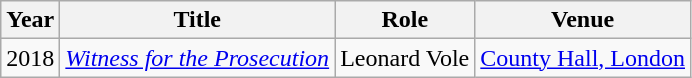<table class="wikitable">
<tr>
<th>Year</th>
<th>Title</th>
<th>Role</th>
<th>Venue</th>
</tr>
<tr>
<td>2018</td>
<td><em><a href='#'>Witness for the Prosecution</a></em></td>
<td>Leonard Vole</td>
<td><a href='#'>County Hall, London</a></td>
</tr>
</table>
